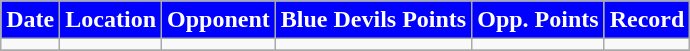<table class="wikitable" style="text-align:center">
<tr>
<th style="background:blue;color:#FFFFFF;">Date</th>
<th style="background:blue;color:#FFFFFF;">Location</th>
<th style="background:blue;color:#FFFFFF;">Opponent</th>
<th style="background:blue;color:#FFFFFF;">Blue Devils Points</th>
<th style="background:blue;color:#FFFFFF;">Opp. Points</th>
<th style="background:blue;color:#FFFFFF;">Record</th>
</tr>
<tr>
<td></td>
<td></td>
<td></td>
<td></td>
<td></td>
<td></td>
</tr>
<tr>
</tr>
</table>
